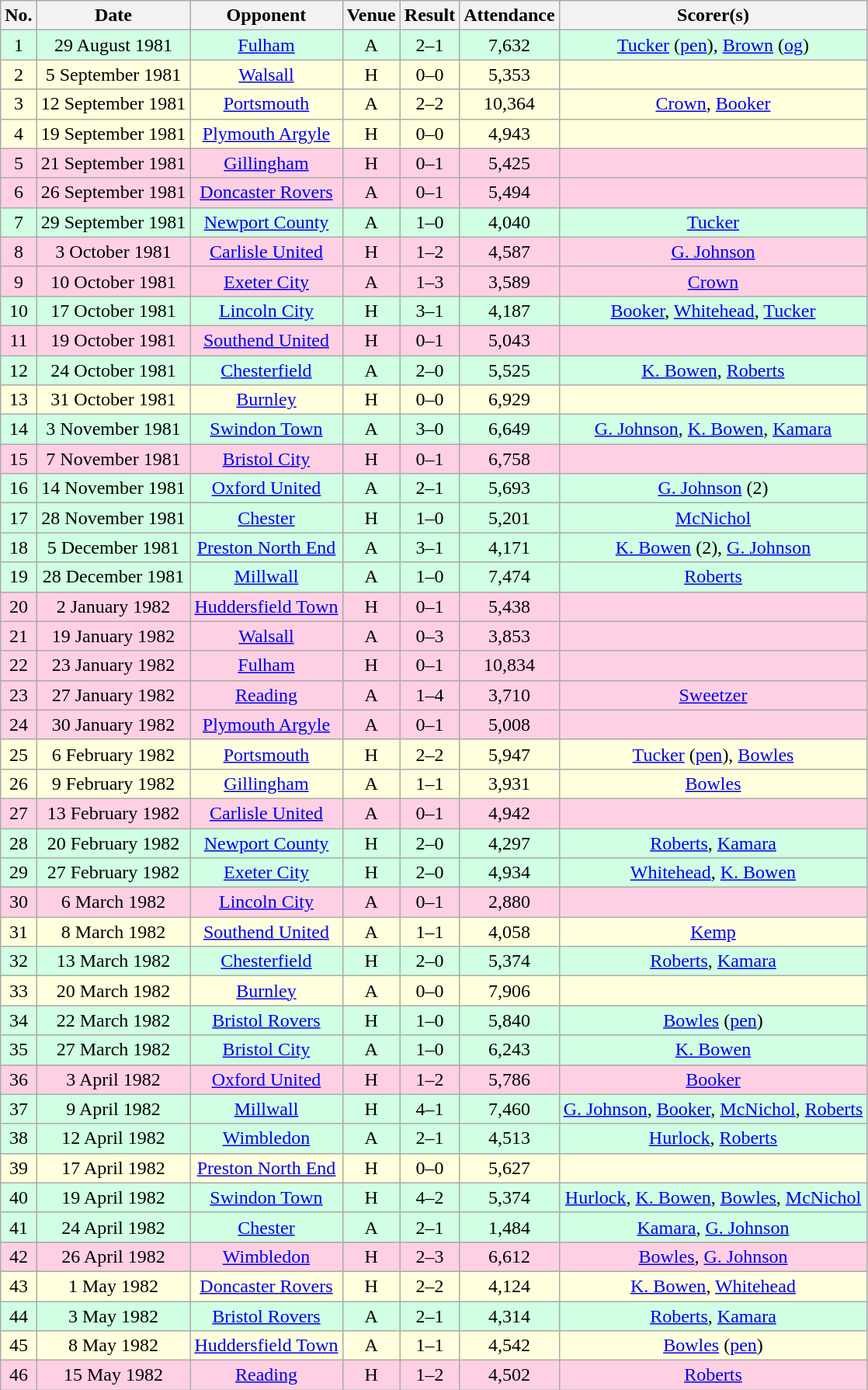<table class="wikitable sortable" style="text-align:center;">
<tr>
<th>No.</th>
<th>Date</th>
<th>Opponent</th>
<th>Venue</th>
<th>Result</th>
<th>Attendance</th>
<th>Scorer(s)</th>
</tr>
<tr style="background:#d0ffe3;">
<td>1</td>
<td>29 August 1981</td>
<td><a href='#'>Fulham</a></td>
<td>A</td>
<td>2–1</td>
<td>7,632</td>
<td><a href='#'>Tucker</a> (<a href='#'>pen</a>), <a href='#'>Brown</a> (<a href='#'>og</a>)</td>
</tr>
<tr style="background:#ffd;">
<td>2</td>
<td>5 September 1981</td>
<td><a href='#'>Walsall</a></td>
<td>H</td>
<td>0–0</td>
<td>5,353</td>
<td></td>
</tr>
<tr style="background:#ffd;">
<td>3</td>
<td>12 September 1981</td>
<td><a href='#'>Portsmouth</a></td>
<td>A</td>
<td>2–2</td>
<td>10,364</td>
<td><a href='#'>Crown</a>, <a href='#'>Booker</a></td>
</tr>
<tr style="background:#ffd;">
<td>4</td>
<td>19 September 1981</td>
<td><a href='#'>Plymouth Argyle</a></td>
<td>H</td>
<td>0–0</td>
<td>4,943</td>
<td></td>
</tr>
<tr style="background:#ffd0e3;">
<td>5</td>
<td>21 September 1981</td>
<td><a href='#'>Gillingham</a></td>
<td>H</td>
<td>0–1</td>
<td>5,425</td>
<td></td>
</tr>
<tr style="background:#ffd0e3;">
<td>6</td>
<td>26 September 1981</td>
<td><a href='#'>Doncaster Rovers</a></td>
<td>A</td>
<td>0–1</td>
<td>5,494</td>
<td></td>
</tr>
<tr style="background:#d0ffe3;">
<td>7</td>
<td>29 September 1981</td>
<td><a href='#'>Newport County</a></td>
<td>A</td>
<td>1–0</td>
<td>4,040</td>
<td><a href='#'>Tucker</a></td>
</tr>
<tr style="background:#ffd0e3;">
<td>8</td>
<td>3 October 1981</td>
<td><a href='#'>Carlisle United</a></td>
<td>H</td>
<td>1–2</td>
<td>4,587</td>
<td><a href='#'>G. Johnson</a></td>
</tr>
<tr style="background:#ffd0e3;">
<td>9</td>
<td>10 October 1981</td>
<td><a href='#'>Exeter City</a></td>
<td>A</td>
<td>1–3</td>
<td>3,589</td>
<td><a href='#'>Crown</a></td>
</tr>
<tr style="background:#d0ffe3;">
<td>10</td>
<td>17 October 1981</td>
<td><a href='#'>Lincoln City</a></td>
<td>H</td>
<td>3–1</td>
<td>4,187</td>
<td><a href='#'>Booker</a>, <a href='#'>Whitehead</a>, <a href='#'>Tucker</a></td>
</tr>
<tr style="background:#ffd0e3;">
<td>11</td>
<td>19 October 1981</td>
<td><a href='#'>Southend United</a></td>
<td>H</td>
<td>0–1</td>
<td>5,043</td>
<td></td>
</tr>
<tr style="background:#d0ffe3;">
<td>12</td>
<td>24 October 1981</td>
<td><a href='#'>Chesterfield</a></td>
<td>A</td>
<td>2–0</td>
<td>5,525</td>
<td><a href='#'>K. Bowen</a>, <a href='#'>Roberts</a></td>
</tr>
<tr style="background:#ffd;">
<td>13</td>
<td>31 October 1981</td>
<td><a href='#'>Burnley</a></td>
<td>H</td>
<td>0–0</td>
<td>6,929</td>
<td></td>
</tr>
<tr style="background:#d0ffe3;">
<td>14</td>
<td>3 November 1981</td>
<td><a href='#'>Swindon Town</a></td>
<td>A</td>
<td>3–0</td>
<td>6,649</td>
<td><a href='#'>G. Johnson</a>, <a href='#'>K. Bowen</a>, <a href='#'>Kamara</a></td>
</tr>
<tr style="background:#ffd0e3;">
<td>15</td>
<td>7 November 1981</td>
<td><a href='#'>Bristol City</a></td>
<td>H</td>
<td>0–1</td>
<td>6,758</td>
<td></td>
</tr>
<tr style="background:#d0ffe3;">
<td>16</td>
<td>14 November 1981</td>
<td><a href='#'>Oxford United</a></td>
<td>A</td>
<td>2–1</td>
<td>5,693</td>
<td><a href='#'>G. Johnson</a> (2)</td>
</tr>
<tr style="background:#d0ffe3;">
<td>17</td>
<td>28 November 1981</td>
<td><a href='#'>Chester</a></td>
<td>H</td>
<td>1–0</td>
<td>5,201</td>
<td><a href='#'>McNichol</a></td>
</tr>
<tr style="background:#d0ffe3;">
<td>18</td>
<td>5 December 1981</td>
<td><a href='#'>Preston North End</a></td>
<td>A</td>
<td>3–1</td>
<td>4,171</td>
<td><a href='#'>K. Bowen</a> (2), <a href='#'>G. Johnson</a></td>
</tr>
<tr style="background:#d0ffe3;">
<td>19</td>
<td>28 December 1981</td>
<td><a href='#'>Millwall</a></td>
<td>A</td>
<td>1–0</td>
<td>7,474</td>
<td><a href='#'>Roberts</a></td>
</tr>
<tr style="background:#ffd0e3;">
<td>20</td>
<td>2 January 1982</td>
<td><a href='#'>Huddersfield Town</a></td>
<td>H</td>
<td>0–1</td>
<td>5,438</td>
<td></td>
</tr>
<tr style="background:#ffd0e3;">
<td>21</td>
<td>19 January 1982</td>
<td><a href='#'>Walsall</a></td>
<td>A</td>
<td>0–3</td>
<td>3,853</td>
<td></td>
</tr>
<tr style="background:#ffd0e3;">
<td>22</td>
<td>23 January 1982</td>
<td><a href='#'>Fulham</a></td>
<td>H</td>
<td>0–1</td>
<td>10,834</td>
<td></td>
</tr>
<tr style="background:#ffd0e3;">
<td>23</td>
<td>27 January 1982</td>
<td><a href='#'>Reading</a></td>
<td>A</td>
<td>1–4</td>
<td>3,710</td>
<td><a href='#'>Sweetzer</a></td>
</tr>
<tr style="background:#ffd0e3;">
<td>24</td>
<td>30 January 1982</td>
<td><a href='#'>Plymouth Argyle</a></td>
<td>A</td>
<td>0–1</td>
<td>5,008</td>
<td></td>
</tr>
<tr style="background:#ffd;">
<td>25</td>
<td>6 February 1982</td>
<td><a href='#'>Portsmouth</a></td>
<td>H</td>
<td>2–2</td>
<td>5,947</td>
<td><a href='#'>Tucker</a> (<a href='#'>pen</a>), <a href='#'>Bowles</a></td>
</tr>
<tr style="background:#ffd;">
<td>26</td>
<td>9 February 1982</td>
<td><a href='#'>Gillingham</a></td>
<td>A</td>
<td>1–1</td>
<td>3,931</td>
<td><a href='#'>Bowles</a></td>
</tr>
<tr style="background:#ffd0e3;">
<td>27</td>
<td>13 February 1982</td>
<td><a href='#'>Carlisle United</a></td>
<td>A</td>
<td>0–1</td>
<td>4,942</td>
<td></td>
</tr>
<tr style="background:#d0ffe3;">
<td>28</td>
<td>20 February 1982</td>
<td><a href='#'>Newport County</a></td>
<td>H</td>
<td>2–0</td>
<td>4,297</td>
<td><a href='#'>Roberts</a>, <a href='#'>Kamara</a></td>
</tr>
<tr style="background:#d0ffe3;">
<td>29</td>
<td>27 February 1982</td>
<td><a href='#'>Exeter City</a></td>
<td>H</td>
<td>2–0</td>
<td>4,934</td>
<td><a href='#'>Whitehead</a>, <a href='#'>K. Bowen</a></td>
</tr>
<tr style="background:#ffd0e3;">
<td>30</td>
<td>6 March 1982</td>
<td><a href='#'>Lincoln City</a></td>
<td>A</td>
<td>0–1</td>
<td>2,880</td>
<td></td>
</tr>
<tr style="background:#ffd;">
<td>31</td>
<td>8 March 1982</td>
<td><a href='#'>Southend United</a></td>
<td>A</td>
<td>1–1</td>
<td>4,058</td>
<td><a href='#'>Kemp</a></td>
</tr>
<tr style="background:#d0ffe3;">
<td>32</td>
<td>13 March 1982</td>
<td><a href='#'>Chesterfield</a></td>
<td>H</td>
<td>2–0</td>
<td>5,374</td>
<td><a href='#'>Roberts</a>, <a href='#'>Kamara</a></td>
</tr>
<tr style="background:#ffd;">
<td>33</td>
<td>20 March 1982</td>
<td><a href='#'>Burnley</a></td>
<td>A</td>
<td>0–0</td>
<td>7,906</td>
<td></td>
</tr>
<tr style="background:#d0ffe3;">
<td>34</td>
<td>22 March 1982</td>
<td><a href='#'>Bristol Rovers</a></td>
<td>H</td>
<td>1–0</td>
<td>5,840</td>
<td><a href='#'>Bowles</a> (<a href='#'>pen</a>)</td>
</tr>
<tr style="background:#d0ffe3;">
<td>35</td>
<td>27 March 1982</td>
<td><a href='#'>Bristol City</a></td>
<td>A</td>
<td>1–0</td>
<td>6,243</td>
<td><a href='#'>K. Bowen</a></td>
</tr>
<tr style="background:#ffd0e3;">
<td>36</td>
<td>3 April 1982</td>
<td><a href='#'>Oxford United</a></td>
<td>H</td>
<td>1–2</td>
<td>5,786</td>
<td><a href='#'>Booker</a></td>
</tr>
<tr style="background:#d0ffe3;">
<td>37</td>
<td>9 April 1982</td>
<td><a href='#'>Millwall</a></td>
<td>H</td>
<td>4–1</td>
<td>7,460</td>
<td><a href='#'>G. Johnson</a>, <a href='#'>Booker</a>, <a href='#'>McNichol</a>, <a href='#'>Roberts</a></td>
</tr>
<tr style="background:#d0ffe3;">
<td>38</td>
<td>12 April 1982</td>
<td><a href='#'>Wimbledon</a></td>
<td>A</td>
<td>2–1</td>
<td>4,513</td>
<td><a href='#'>Hurlock</a>, <a href='#'>Roberts</a></td>
</tr>
<tr style="background:#ffd;">
<td>39</td>
<td>17 April 1982</td>
<td><a href='#'>Preston North End</a></td>
<td>H</td>
<td>0–0</td>
<td>5,627</td>
<td></td>
</tr>
<tr style="background:#d0ffe3;">
<td>40</td>
<td>19 April 1982</td>
<td><a href='#'>Swindon Town</a></td>
<td>H</td>
<td>4–2</td>
<td>5,374</td>
<td><a href='#'>Hurlock</a>, <a href='#'>K. Bowen</a>, <a href='#'>Bowles</a>, <a href='#'>McNichol</a></td>
</tr>
<tr style="background:#d0ffe3;">
<td>41</td>
<td>24 April 1982</td>
<td><a href='#'>Chester</a></td>
<td>A</td>
<td>2–1</td>
<td>1,484</td>
<td><a href='#'>Kamara</a>, <a href='#'>G. Johnson</a></td>
</tr>
<tr style="background:#ffd0e3;">
<td>42</td>
<td>26 April 1982</td>
<td><a href='#'>Wimbledon</a></td>
<td>H</td>
<td>2–3</td>
<td>6,612</td>
<td><a href='#'>Bowles</a>, <a href='#'>G. Johnson</a></td>
</tr>
<tr style="background:#ffd;">
<td>43</td>
<td>1 May 1982</td>
<td><a href='#'>Doncaster Rovers</a></td>
<td>H</td>
<td>2–2</td>
<td>4,124</td>
<td><a href='#'>K. Bowen</a>, <a href='#'>Whitehead</a></td>
</tr>
<tr style="background:#d0ffe3;">
<td>44</td>
<td>3 May 1982</td>
<td><a href='#'>Bristol Rovers</a></td>
<td>A</td>
<td>2–1</td>
<td>4,314</td>
<td><a href='#'>Roberts</a>, <a href='#'>Kamara</a></td>
</tr>
<tr style="background:#ffd;">
<td>45</td>
<td>8 May 1982</td>
<td><a href='#'>Huddersfield Town</a></td>
<td>A</td>
<td>1–1</td>
<td>4,542</td>
<td><a href='#'>Bowles</a> (<a href='#'>pen</a>)</td>
</tr>
<tr style="background:#ffd0e3;">
<td>46</td>
<td>15 May 1982</td>
<td><a href='#'>Reading</a></td>
<td>H</td>
<td>1–2</td>
<td>4,502</td>
<td><a href='#'>Roberts</a></td>
</tr>
</table>
